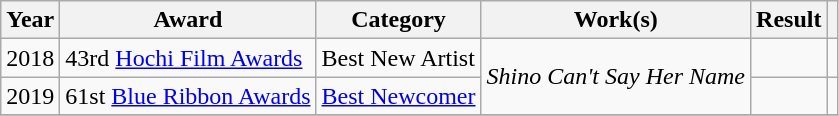<table class="wikitable">
<tr>
<th>Year</th>
<th>Award</th>
<th>Category</th>
<th>Work(s)</th>
<th>Result</th>
<th></th>
</tr>
<tr>
<td>2018</td>
<td>43rd <a href='#'>Hochi Film Awards</a></td>
<td>Best New Artist</td>
<td rowspan=2><em>Shino Can't Say Her Name</em></td>
<td></td>
<td style="text-align: center;"></td>
</tr>
<tr>
<td>2019</td>
<td>61st <a href='#'>Blue Ribbon Awards</a></td>
<td><a href='#'>Best Newcomer</a></td>
<td></td>
<td style="text-align: center;"></td>
</tr>
<tr>
</tr>
</table>
